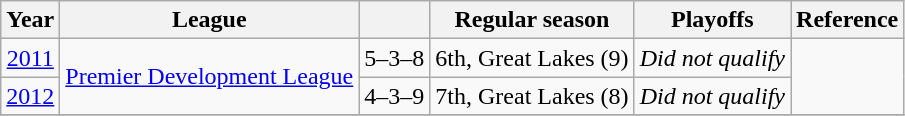<table class="wikitable" style="text-align:center">
<tr>
<th>Year</th>
<th>League</th>
<th></th>
<th>Regular season</th>
<th>Playoffs</th>
<th>Reference</th>
</tr>
<tr>
<td><a href='#'>2011</a></td>
<td rowspan=2><a href='#'>Premier Development League</a></td>
<td>5–3–8</td>
<td>6th, Great Lakes (9)</td>
<td><em>Did not qualify</em></td>
<td rowspan="2"></td>
</tr>
<tr>
<td><a href='#'>2012</a></td>
<td>4–3–9</td>
<td>7th, Great Lakes (8)</td>
<td><em>Did not qualify</em></td>
</tr>
<tr>
</tr>
</table>
